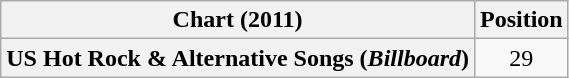<table class="wikitable plainrowheaders" style="text-align:center">
<tr>
<th scope="col">Chart (2011)</th>
<th scope="col">Position</th>
</tr>
<tr>
<th scope="row">US Hot Rock & Alternative Songs (<em>Billboard</em>)</th>
<td>29</td>
</tr>
</table>
